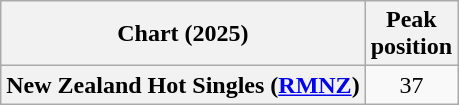<table class="wikitable sortable plainrowheaders" style="text-align:center">
<tr>
<th scope="col">Chart (2025)</th>
<th scope="col">Peak<br>position</th>
</tr>
<tr>
<th scope="row">New Zealand Hot Singles (<a href='#'>RMNZ</a>)</th>
<td>37</td>
</tr>
</table>
